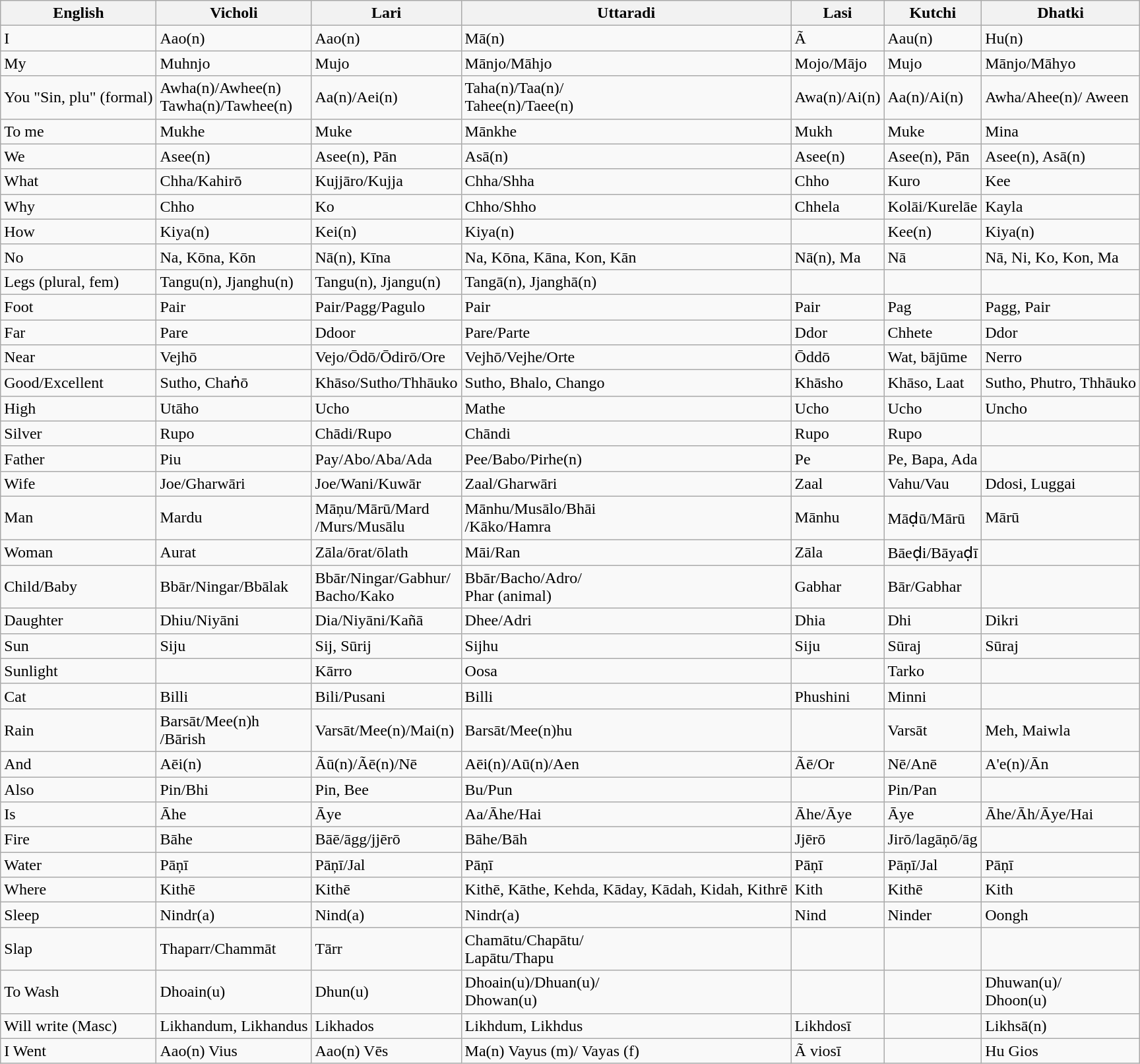<table class="wikitable sortable">
<tr>
<th>English</th>
<th>Vicholi</th>
<th>Lari</th>
<th>Uttaradi</th>
<th>Lasi</th>
<th>Kutchi</th>
<th>Dhatki</th>
</tr>
<tr>
<td>I</td>
<td>Aao(n)</td>
<td>Aao(n)</td>
<td>Mā(n)</td>
<td>Ã</td>
<td>Aau(n)</td>
<td>Hu(n)</td>
</tr>
<tr>
<td>My</td>
<td>Muhnjo</td>
<td>Mujo</td>
<td>Mānjo/Māhjo</td>
<td>Mojo/Mājo</td>
<td>Mujo</td>
<td>Mānjo/Māhyo</td>
</tr>
<tr>
<td>You "Sin, plu" (formal)</td>
<td>Awha(n)/Awhee(n)<br>Tawha(n)/Tawhee(n)</td>
<td>Aa(n)/Aei(n)</td>
<td>Taha(n)/Taa(n)/<br>Tahee(n)/Taee(n)</td>
<td>Awa(n)/Ai(n)</td>
<td>Aa(n)/Ai(n)</td>
<td>Awha/Ahee(n)/ Aween</td>
</tr>
<tr>
<td>To me</td>
<td>Mukhe</td>
<td>Muke</td>
<td>Mānkhe</td>
<td>Mukh</td>
<td>Muke</td>
<td>Mina</td>
</tr>
<tr>
<td>We</td>
<td>Asee(n)</td>
<td>Asee(n), Pān</td>
<td>Asā(n)</td>
<td>Asee(n)</td>
<td>Asee(n), Pān</td>
<td>Asee(n), Asā(n)</td>
</tr>
<tr>
<td>What</td>
<td>Chha/Kahirō</td>
<td>Kujjāro/Kujja</td>
<td>Chha/Shha</td>
<td>Chho</td>
<td>Kuro</td>
<td>Kee</td>
</tr>
<tr>
<td>Why</td>
<td>Chho</td>
<td>Ko</td>
<td>Chho/Shho</td>
<td>Chhela</td>
<td>Kolāi/Kurelāe</td>
<td>Kayla</td>
</tr>
<tr>
<td>How</td>
<td>Kiya(n)</td>
<td>Kei(n)</td>
<td>Kiya(n)</td>
<td></td>
<td>Kee(n)</td>
<td>Kiya(n)</td>
</tr>
<tr>
<td>No</td>
<td>Na, Kōna, Kōn</td>
<td>Nā(n), Kīna</td>
<td>Na, Kōna, Kāna, Kon, Kān</td>
<td>Nā(n), Ma</td>
<td>Nā</td>
<td>Nā, Ni, Ko, Kon, Ma</td>
</tr>
<tr>
<td>Legs (plural, fem)</td>
<td>Tangu(n), Jjanghu(n)</td>
<td>Tangu(n), Jjangu(n)</td>
<td>Tangā(n), Jjanghā(n)</td>
<td></td>
<td></td>
<td></td>
</tr>
<tr>
<td>Foot</td>
<td>Pair</td>
<td>Pair/Pagg/Pagulo</td>
<td>Pair</td>
<td>Pair</td>
<td>Pag</td>
<td>Pagg, Pair</td>
</tr>
<tr>
<td>Far</td>
<td>Pare</td>
<td>Ddoor</td>
<td>Pare/Parte</td>
<td>Ddor</td>
<td>Chhete</td>
<td>Ddor</td>
</tr>
<tr>
<td>Near</td>
<td>Vejhō</td>
<td>Vejo/Ōdō/Ōdirō/Ore</td>
<td>Vejhō/Vejhe/Orte</td>
<td>Ōddō</td>
<td>Wat, bājūme</td>
<td>Nerro</td>
</tr>
<tr>
<td>Good/Excellent</td>
<td>Sutho, Chaṅō</td>
<td>Khāso/Sutho/Thhāuko</td>
<td>Sutho, Bhalo, Chango</td>
<td>Khāsho</td>
<td>Khāso, Laat</td>
<td>Sutho, Phutro, Thhāuko</td>
</tr>
<tr>
<td>High</td>
<td>Utāho</td>
<td>Ucho</td>
<td>Mathe</td>
<td>Ucho</td>
<td>Ucho</td>
<td>Uncho</td>
</tr>
<tr>
<td>Silver</td>
<td>Rupo</td>
<td>Chādi/Rupo</td>
<td>Chāndi</td>
<td>Rupo</td>
<td>Rupo</td>
<td></td>
</tr>
<tr>
<td>Father</td>
<td>Piu</td>
<td>Pay/Abo/Aba/Ada</td>
<td>Pee/Babo/Pirhe(n)</td>
<td>Pe</td>
<td>Pe, Bapa, Ada</td>
<td></td>
</tr>
<tr>
<td>Wife</td>
<td>Joe/Gharwāri</td>
<td>Joe/Wani/Kuwār</td>
<td>Zaal/Gharwāri</td>
<td>Zaal</td>
<td>Vahu/Vau</td>
<td>Ddosi, Luggai</td>
</tr>
<tr>
<td>Man</td>
<td>Mardu</td>
<td>Māņu/Mārū/Mard<br>/Murs/Musālu</td>
<td>Mānhu/Musālo/Bhāi<br>/Kāko/Hamra</td>
<td>Mānhu</td>
<td>Māḍū/Mārū</td>
<td>Mārū</td>
</tr>
<tr>
<td>Woman</td>
<td>Aurat</td>
<td>Zāla/ōrat/ōlath</td>
<td>Māi/Ran</td>
<td>Zāla</td>
<td>Bāeḍi/Bāyaḍī</td>
<td></td>
</tr>
<tr>
<td>Child/Baby</td>
<td>Bbār/Ningar/Bbālak</td>
<td>Bbār/Ningar/Gabhur/<br>Bacho/Kako</td>
<td>Bbār/Bacho/Adro/<br>Phar (animal)</td>
<td>Gabhar</td>
<td>Bār/Gabhar</td>
<td></td>
</tr>
<tr>
<td>Daughter</td>
<td>Dhiu/Niyāni</td>
<td>Dia/Niyāni/Kañā</td>
<td>Dhee/Adri</td>
<td>Dhia</td>
<td>Dhi</td>
<td>Dikri</td>
</tr>
<tr>
<td>Sun</td>
<td>Siju</td>
<td>Sij, Sūrij</td>
<td>Sijhu</td>
<td>Siju</td>
<td>Sūraj</td>
<td>Sūraj</td>
</tr>
<tr>
<td>Sunlight</td>
<td></td>
<td>Kārro</td>
<td>Oosa</td>
<td></td>
<td>Tarko</td>
<td></td>
</tr>
<tr>
<td>Cat</td>
<td>Billi</td>
<td>Bili/Pusani</td>
<td>Billi</td>
<td>Phushini</td>
<td>Minni</td>
<td></td>
</tr>
<tr>
<td>Rain</td>
<td>Barsāt/Mee(n)h<br>/Bārish</td>
<td>Varsāt/Mee(n)/Mai(n)</td>
<td>Barsāt/Mee(n)hu</td>
<td></td>
<td>Varsāt</td>
<td>Meh, Maiwla</td>
</tr>
<tr>
<td>And</td>
<td>Aēi(n)</td>
<td>Ãū(n)/Ãē(n)/Nē</td>
<td>Aēi(n)/Aū(n)/Aen</td>
<td>Ãē/Or</td>
<td>Nē/Anē</td>
<td>A'e(n)/Ān</td>
</tr>
<tr>
<td>Also</td>
<td>Pin/Bhi</td>
<td>Pin, Bee</td>
<td>Bu/Pun</td>
<td></td>
<td>Pin/Pan</td>
<td></td>
</tr>
<tr>
<td>Is</td>
<td>Āhe</td>
<td>Āye</td>
<td>Aa/Āhe/Hai</td>
<td>Āhe/Āye</td>
<td>Āye</td>
<td>Āhe/Āh/Āye/Hai</td>
</tr>
<tr>
<td>Fire</td>
<td>Bāhe</td>
<td>Bāē/āgg/jjērō</td>
<td>Bāhe/Bāh</td>
<td>Jjērō</td>
<td>Jirō/lagāņō/āg</td>
<td></td>
</tr>
<tr>
<td>Water</td>
<td>Pāņī</td>
<td>Pāņī/Jal</td>
<td>Pāņī</td>
<td>Pāņī</td>
<td>Pāņī/Jal</td>
<td>Pāņī</td>
</tr>
<tr>
<td>Where</td>
<td>Kithē</td>
<td>Kithē</td>
<td>Kithē, Kāthe, Kehda, Kāday, Kādah, Kidah, Kithrē</td>
<td>Kith</td>
<td>Kithē</td>
<td>Kith</td>
</tr>
<tr>
<td>Sleep</td>
<td>Nindr(a)</td>
<td>Nind(a)</td>
<td>Nindr(a)</td>
<td>Nind</td>
<td>Ninder</td>
<td>Oongh</td>
</tr>
<tr>
<td>Slap</td>
<td>Thaparr/Chammāt</td>
<td>Tārr</td>
<td>Chamātu/Chapātu/<br>Lapātu/Thapu</td>
<td></td>
<td></td>
<td></td>
</tr>
<tr>
<td>To Wash</td>
<td>Dhoain(u)</td>
<td>Dhun(u)</td>
<td>Dhoain(u)/Dhuan(u)/<br>Dhowan(u)</td>
<td></td>
<td></td>
<td>Dhuwan(u)/<br>Dhoon(u)</td>
</tr>
<tr>
<td>Will write (Masc)</td>
<td>Likhandum, Likhandus</td>
<td>Likhados</td>
<td>Likhdum, Likhdus</td>
<td>Likhdosī</td>
<td></td>
<td>Likhsā(n)</td>
</tr>
<tr>
<td>I Went</td>
<td>Aao(n) Vius</td>
<td>Aao(n) Vēs</td>
<td>Ma(n) Vayus (m)/ Vayas (f)</td>
<td>Ã viosī</td>
<td></td>
<td>Hu Gios</td>
</tr>
</table>
